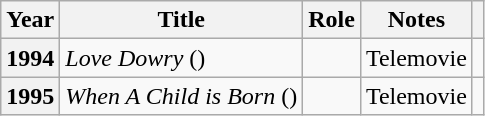<table class="wikitable sortable plainrowheaders">
<tr>
<th scope="col">Year</th>
<th scope="col">Title</th>
<th scope="col">Role</th>
<th scope="col" class="unsortable">Notes</th>
<th scope="col" class="unsortable"></th>
</tr>
<tr>
<th scope="row">1994</th>
<td><em>Love Dowry</em> ()</td>
<td></td>
<td>Telemovie</td>
<td></td>
</tr>
<tr>
<th scope="row">1995</th>
<td><em>When A Child is Born</em> ()</td>
<td></td>
<td>Telemovie</td>
<td></td>
</tr>
</table>
